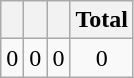<table class="wikitable">
<tr>
<th></th>
<th></th>
<th></th>
<th>Total</th>
</tr>
<tr style="text-align:center;">
<td>0</td>
<td>0</td>
<td>0</td>
<td>0</td>
</tr>
</table>
